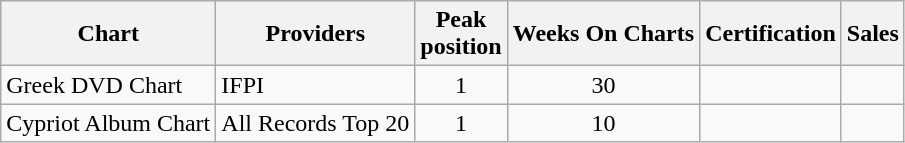<table class="wikitable">
<tr style="background:#ebf5ff;">
<th align="left">Chart</th>
<th align="left">Providers</th>
<th align="left">Peak<br>position</th>
<th align="left">Weeks On Charts</th>
<th align="left">Certification</th>
<th align="left">Sales</th>
</tr>
<tr>
<td align="left">Greek DVD Chart</td>
<td align="left">IFPI</td>
<td style="text-align:center;">1</td>
<td style="text-align:center;">30</td>
<td align="left"></td>
<td style="text-align:center;"></td>
</tr>
<tr>
<td align="left">Cypriot Album Chart </td>
<td align="left">All Records Top 20</td>
<td style="text-align:center;">1</td>
<td style="text-align:center;">10</td>
<td align="left"></td>
<td style="text-align:center;"></td>
</tr>
</table>
